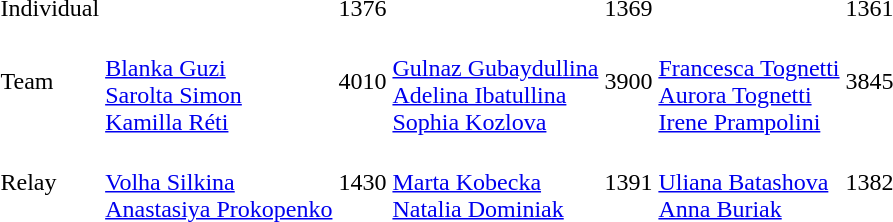<table>
<tr>
<td>Individual</td>
<td></td>
<td>1376</td>
<td></td>
<td>1369</td>
<td></td>
<td>1361</td>
</tr>
<tr>
<td>Team</td>
<td><br><a href='#'>Blanka Guzi</a><br><a href='#'>Sarolta Simon</a><br><a href='#'>Kamilla Réti</a></td>
<td>4010</td>
<td><br><a href='#'>Gulnaz Gubaydullina</a><br><a href='#'>Adelina Ibatullina</a><br><a href='#'>Sophia Kozlova</a></td>
<td>3900</td>
<td><br><a href='#'>Francesca Tognetti</a><br><a href='#'>Aurora Tognetti</a><br><a href='#'>Irene Prampolini</a></td>
<td>3845</td>
</tr>
<tr>
<td>Relay</td>
<td><br><a href='#'>Volha Silkina</a><br><a href='#'>Anastasiya Prokopenko</a></td>
<td>1430</td>
<td><br><a href='#'>Marta Kobecka</a><br><a href='#'>Natalia Dominiak</a></td>
<td>1391</td>
<td><br><a href='#'>Uliana Batashova</a><br><a href='#'>Anna Buriak</a></td>
<td>1382</td>
</tr>
</table>
